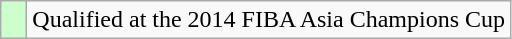<table class="wikitable">
<tr>
<td width=10px bgcolor=#ccffcc></td>
<td>Qualified at the 2014 FIBA Asia Champions Cup</td>
</tr>
</table>
